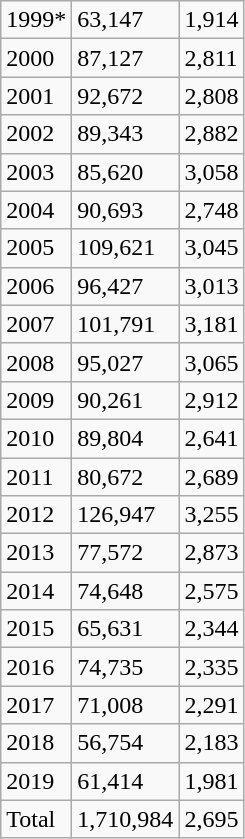<table class="wikitable">
<tr>
<td>1999*</td>
<td>63,147</td>
<td>1,914</td>
</tr>
<tr>
<td>2000</td>
<td>87,127</td>
<td>2,811</td>
</tr>
<tr>
<td>2001</td>
<td>92,672</td>
<td>2,808</td>
</tr>
<tr>
<td>2002</td>
<td>89,343</td>
<td>2,882</td>
</tr>
<tr>
<td>2003</td>
<td>85,620</td>
<td>3,058</td>
</tr>
<tr>
<td>2004</td>
<td>90,693</td>
<td>2,748</td>
</tr>
<tr>
<td>2005</td>
<td>109,621</td>
<td>3,045</td>
</tr>
<tr>
<td>2006</td>
<td>96,427</td>
<td>3,013</td>
</tr>
<tr>
<td>2007</td>
<td>101,791</td>
<td>3,181</td>
</tr>
<tr>
<td>2008</td>
<td>95,027</td>
<td>3,065</td>
</tr>
<tr>
<td>2009</td>
<td>90,261</td>
<td>2,912</td>
</tr>
<tr>
<td>2010</td>
<td>89,804</td>
<td>2,641</td>
</tr>
<tr>
<td>2011</td>
<td>80,672</td>
<td>2,689</td>
</tr>
<tr>
<td>2012</td>
<td>126,947</td>
<td>3,255</td>
</tr>
<tr>
<td>2013</td>
<td>77,572</td>
<td>2,873</td>
</tr>
<tr>
<td>2014</td>
<td>74,648</td>
<td>2,575</td>
</tr>
<tr>
<td>2015</td>
<td>65,631</td>
<td>2,344</td>
</tr>
<tr>
<td>2016</td>
<td>74,735</td>
<td>2,335</td>
</tr>
<tr>
<td>2017</td>
<td>71,008</td>
<td>2,291</td>
</tr>
<tr>
<td>2018</td>
<td>56,754</td>
<td>2,183</td>
</tr>
<tr>
<td>2019</td>
<td>61,414</td>
<td>1,981</td>
</tr>
<tr>
<td>Total</td>
<td>1,710,984</td>
<td>2,695</td>
</tr>
</table>
